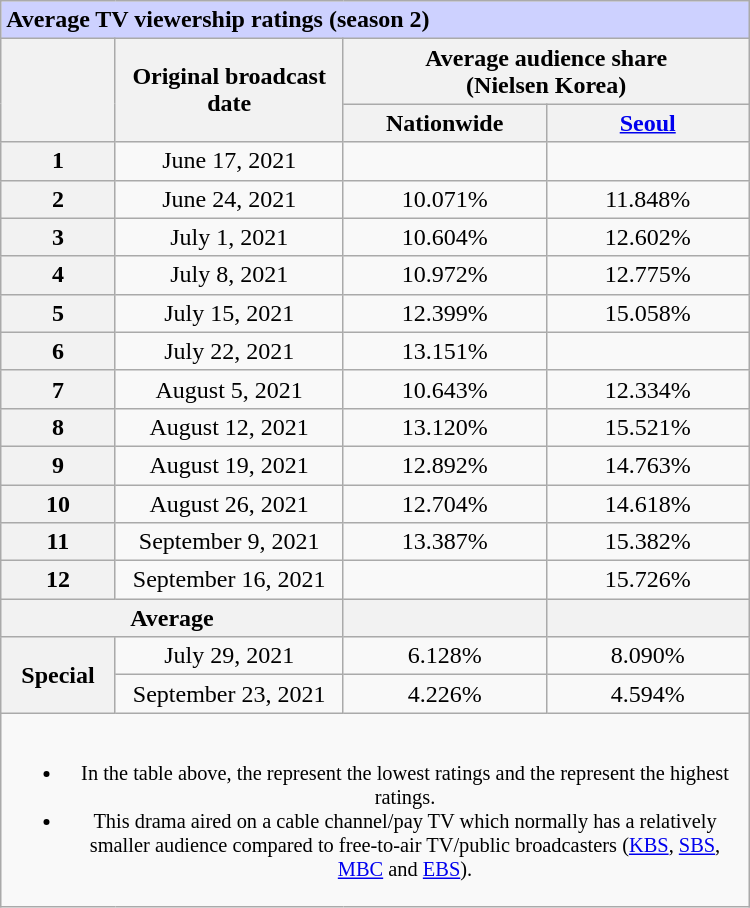<table role="presentation" class="wikitable mw-collapsible mw-collapsed innercollapse" style="text-align:center; max-width:500px; margin-left: auto; margin-right: auto; border: none;">
<tr>
<th colspan="6" style="background:#CDD1FF; text-align:left">Average TV viewership ratings (season 2)</th>
</tr>
<tr>
<th rowspan="2"></th>
<th rowspan="2">Original broadcast date</th>
<th colspan="2">Average audience share<br>(Nielsen Korea)</th>
</tr>
<tr>
<th scope="col" style="width:8em">Nationwide</th>
<th scope="col" style="width:8em"><a href='#'>Seoul</a></th>
</tr>
<tr>
<th>1</th>
<td>June 17, 2021</td>
<td><strong></strong> </td>
<td><strong></strong> </td>
</tr>
<tr>
<th>2</th>
<td>June 24, 2021</td>
<td>10.071% </td>
<td>11.848% </td>
</tr>
<tr>
<th>3</th>
<td>July 1, 2021</td>
<td>10.604% </td>
<td>12.602% </td>
</tr>
<tr>
<th>4</th>
<td>July 8, 2021</td>
<td>10.972% </td>
<td>12.775% </td>
</tr>
<tr>
<th>5</th>
<td>July 15, 2021</td>
<td>12.399% </td>
<td>15.058% </td>
</tr>
<tr>
<th>6</th>
<td>July 22, 2021</td>
<td>13.151% </td>
<td><strong></strong> </td>
</tr>
<tr>
<th>7</th>
<td>August 5, 2021</td>
<td>10.643% </td>
<td>12.334% </td>
</tr>
<tr>
<th>8</th>
<td>August 12, 2021</td>
<td>13.120% </td>
<td>15.521% </td>
</tr>
<tr>
<th>9</th>
<td>August 19, 2021</td>
<td>12.892% </td>
<td>14.763% </td>
</tr>
<tr>
<th>10</th>
<td>August 26, 2021</td>
<td>12.704% </td>
<td>14.618% </td>
</tr>
<tr>
<th>11</th>
<td>September 9, 2021</td>
<td>13.387% </td>
<td>15.382% </td>
</tr>
<tr>
<th>12</th>
<td>September 16, 2021</td>
<td><strong></strong> </td>
<td>15.726% </td>
</tr>
<tr>
<th colspan="2">Average</th>
<th></th>
<th></th>
</tr>
<tr>
<th rowspan="2">Special</th>
<td>July 29, 2021</td>
<td>6.128% </td>
<td>8.090% </td>
</tr>
<tr>
<td>September 23, 2021</td>
<td>4.226% </td>
<td>4.594% </td>
</tr>
<tr>
<td colspan="4" style="font-size:85%"><br><ul><li>In the table above, the  represent the lowest ratings and the  represent the highest ratings.</li><li>This drama aired on a cable channel/pay TV which normally has a relatively smaller audience compared to free-to-air TV/public broadcasters (<a href='#'>KBS</a>, <a href='#'>SBS</a>, <a href='#'>MBC</a> and <a href='#'>EBS</a>).</li></ul></td>
</tr>
</table>
